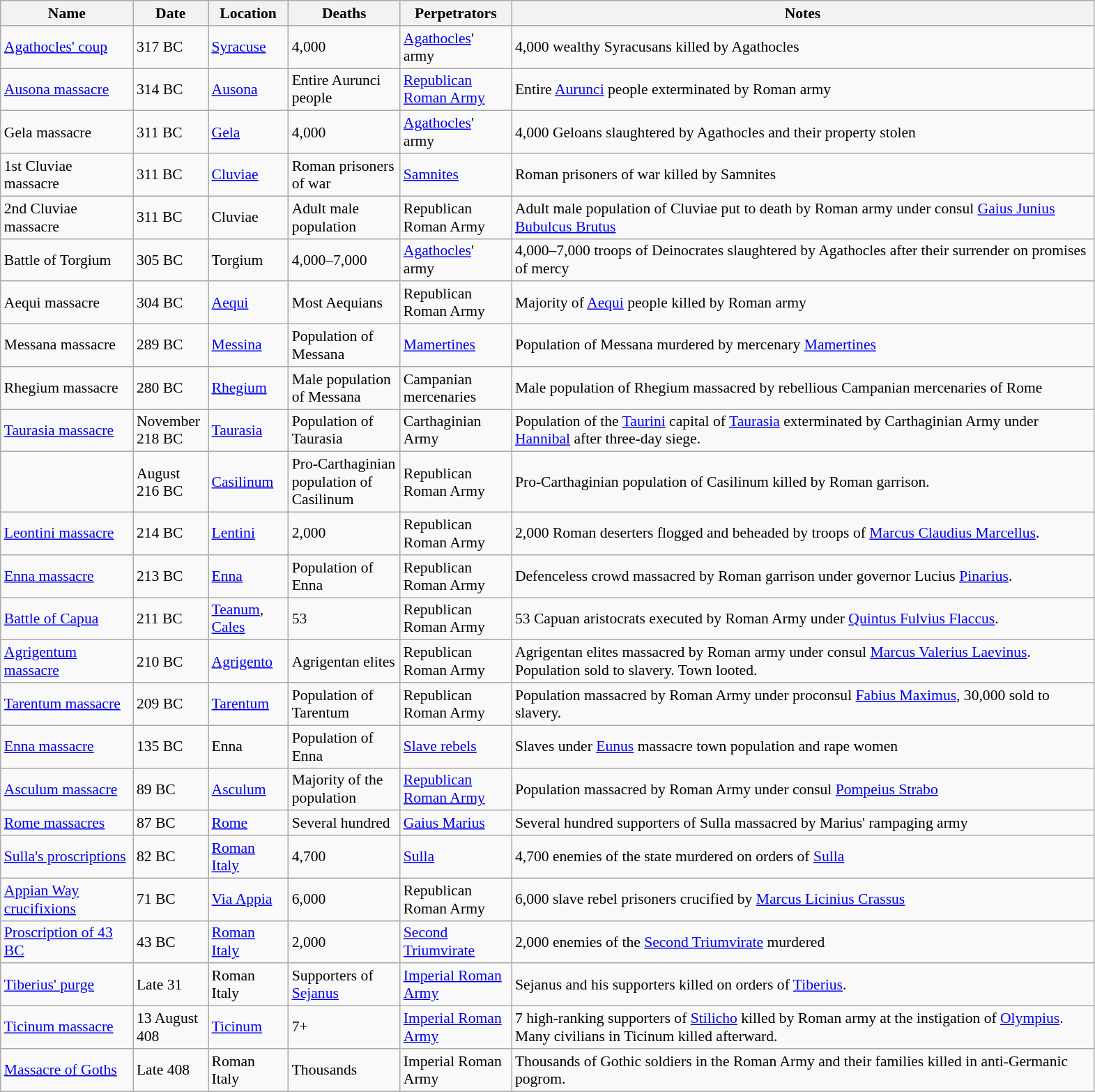<table class="sortable wikitable" style="font-size:90%;">
<tr>
<th style="width:120px;">Name</th>
<th style="width:65px;">Date</th>
<th style="width:70px;">Location</th>
<th style="width:100px;">Deaths</th>
<th style="width:100px;">Perpetrators</th>
<th class="unsortable" style="width:550px;">Notes</th>
</tr>
<tr>
<td><a href='#'>Agathocles' coup</a></td>
<td>317 BC</td>
<td><a href='#'>Syracuse</a></td>
<td>4,000</td>
<td><a href='#'>Agathocles</a>' army</td>
<td>4,000 wealthy Syracusans killed by Agathocles</td>
</tr>
<tr>
<td><a href='#'>Ausona massacre</a></td>
<td>314 BC</td>
<td><a href='#'>Ausona</a></td>
<td>Entire Aurunci people</td>
<td><a href='#'>Republican Roman Army</a></td>
<td>Entire <a href='#'>Aurunci</a> people exterminated by Roman army</td>
</tr>
<tr>
<td>Gela massacre</td>
<td>311 BC</td>
<td><a href='#'>Gela</a></td>
<td>4,000</td>
<td><a href='#'>Agathocles</a>' army</td>
<td>4,000 Geloans slaughtered by Agathocles and their property stolen</td>
</tr>
<tr>
<td>1st Cluviae massacre</td>
<td>311 BC</td>
<td><a href='#'>Cluviae</a></td>
<td>Roman prisoners of war</td>
<td><a href='#'>Samnites</a></td>
<td>Roman prisoners of war killed by Samnites</td>
</tr>
<tr>
<td>2nd Cluviae massacre</td>
<td>311 BC</td>
<td>Cluviae</td>
<td>Adult male population</td>
<td>Republican Roman Army</td>
<td>Adult male population of Cluviae put to death by Roman army under consul <a href='#'>Gaius Junius Bubulcus Brutus</a></td>
</tr>
<tr>
<td>Battle of Torgium</td>
<td>305 BC</td>
<td>Torgium</td>
<td>4,000–7,000</td>
<td><a href='#'>Agathocles</a>' army</td>
<td>4,000–7,000 troops of Deinocrates slaughtered by Agathocles after their surrender on promises of mercy</td>
</tr>
<tr>
<td>Aequi massacre</td>
<td>304 BC</td>
<td><a href='#'>Aequi</a></td>
<td>Most Aequians</td>
<td>Republican Roman Army</td>
<td>Majority of <a href='#'>Aequi</a> people killed by Roman army</td>
</tr>
<tr>
<td>Messana massacre</td>
<td>289 BC</td>
<td><a href='#'>Messina</a></td>
<td>Population of Messana</td>
<td><a href='#'>Mamertines</a></td>
<td>Population of Messana murdered by mercenary <a href='#'>Mamertines</a></td>
</tr>
<tr>
<td>Rhegium massacre</td>
<td>280 BC</td>
<td><a href='#'>Rhegium</a></td>
<td>Male population of Messana</td>
<td>Campanian mercenaries</td>
<td>Male population of Rhegium massacred by rebellious Campanian mercenaries of Rome</td>
</tr>
<tr>
<td><a href='#'>Taurasia massacre</a></td>
<td>November 218 BC</td>
<td><a href='#'>Taurasia</a></td>
<td>Population of Taurasia</td>
<td>Carthaginian Army</td>
<td>Population of the <a href='#'>Taurini</a> capital of <a href='#'>Taurasia</a> exterminated by Carthaginian Army under <a href='#'>Hannibal</a> after three-day siege.</td>
</tr>
<tr>
<td></td>
<td>August 216 BC</td>
<td><a href='#'>Casilinum</a></td>
<td>Pro-Carthaginian population of Casilinum</td>
<td>Republican Roman Army</td>
<td>Pro-Carthaginian population of Casilinum killed by Roman garrison.</td>
</tr>
<tr>
<td><a href='#'>Leontini massacre</a></td>
<td>214 BC</td>
<td><a href='#'>Lentini</a></td>
<td>2,000</td>
<td>Republican Roman Army</td>
<td>2,000 Roman deserters flogged and beheaded by troops of <a href='#'>Marcus Claudius Marcellus</a>.</td>
</tr>
<tr>
<td><a href='#'>Enna massacre</a></td>
<td>213 BC</td>
<td><a href='#'>Enna</a></td>
<td>Population of Enna</td>
<td>Republican Roman Army</td>
<td>Defenceless crowd massacred by Roman garrison under governor Lucius <a href='#'>Pinarius</a>.</td>
</tr>
<tr>
<td><a href='#'>Battle of Capua</a></td>
<td>211 BC</td>
<td><a href='#'>Teanum</a>, <a href='#'>Cales</a></td>
<td>53</td>
<td>Republican Roman Army</td>
<td>53 Capuan aristocrats executed by Roman Army under <a href='#'>Quintus Fulvius Flaccus</a>.</td>
</tr>
<tr>
<td><a href='#'>Agrigentum massacre</a></td>
<td>210 BC</td>
<td><a href='#'>Agrigento</a></td>
<td>Agrigentan elites</td>
<td>Republican Roman Army</td>
<td>Agrigentan elites massacred by Roman army under consul <a href='#'>Marcus Valerius Laevinus</a>. Population sold to slavery. Town looted.</td>
</tr>
<tr>
<td><a href='#'>Tarentum massacre</a></td>
<td>209 BC</td>
<td><a href='#'>Tarentum</a></td>
<td>Population of Tarentum</td>
<td>Republican Roman Army</td>
<td>Population massacred by Roman Army under proconsul <a href='#'>Fabius Maximus</a>, 30,000 sold to slavery.</td>
</tr>
<tr>
<td><a href='#'>Enna massacre</a></td>
<td>135 BC</td>
<td>Enna</td>
<td>Population of Enna</td>
<td><a href='#'>Slave rebels</a></td>
<td>Slaves under <a href='#'>Eunus</a> massacre town population and rape women</td>
</tr>
<tr>
<td><a href='#'>Asculum massacre</a></td>
<td>89 BC</td>
<td><a href='#'>Asculum</a></td>
<td>Majority of the population</td>
<td><a href='#'>Republican Roman Army</a></td>
<td>Population massacred by Roman Army under consul <a href='#'>Pompeius Strabo</a></td>
</tr>
<tr>
<td><a href='#'>Rome massacres</a></td>
<td>87 BC</td>
<td><a href='#'>Rome</a></td>
<td>Several hundred</td>
<td><a href='#'>Gaius Marius</a></td>
<td>Several hundred supporters of Sulla massacred by Marius' rampaging army</td>
</tr>
<tr>
<td><a href='#'>Sulla's proscriptions</a></td>
<td>82 BC</td>
<td><a href='#'>Roman Italy</a></td>
<td>4,700</td>
<td><a href='#'>Sulla</a></td>
<td>4,700 enemies of the state murdered on orders of <a href='#'>Sulla</a></td>
</tr>
<tr>
<td><a href='#'>Appian Way crucifixions</a></td>
<td>71 BC</td>
<td><a href='#'>Via Appia</a></td>
<td>6,000</td>
<td>Republican Roman Army</td>
<td>6,000 slave rebel prisoners crucified by <a href='#'>Marcus Licinius Crassus</a></td>
</tr>
<tr>
<td><a href='#'>Proscription of 43 BC</a></td>
<td>43 BC</td>
<td><a href='#'>Roman Italy</a></td>
<td>2,000</td>
<td><a href='#'>Second Triumvirate</a></td>
<td>2,000 enemies of the <a href='#'>Second Triumvirate</a> murdered</td>
</tr>
<tr>
<td><a href='#'>Tiberius' purge</a></td>
<td>Late 31</td>
<td>Roman Italy</td>
<td>Supporters of <a href='#'>Sejanus</a></td>
<td><a href='#'>Imperial Roman Army</a></td>
<td>Sejanus and his supporters killed on orders of <a href='#'>Tiberius</a>.</td>
</tr>
<tr>
<td><a href='#'>Ticinum massacre</a></td>
<td>13 August 408</td>
<td><a href='#'>Ticinum</a></td>
<td>7+</td>
<td><a href='#'>Imperial Roman Army</a></td>
<td>7 high-ranking supporters of <a href='#'>Stilicho</a> killed by Roman army at the instigation of <a href='#'>Olympius</a>. Many civilians in Ticinum killed afterward.</td>
</tr>
<tr>
<td><a href='#'>Massacre of Goths</a></td>
<td>Late 408</td>
<td>Roman Italy</td>
<td>Thousands</td>
<td>Imperial Roman Army</td>
<td>Thousands of Gothic soldiers in the Roman Army and their families killed in anti-Germanic pogrom.</td>
</tr>
</table>
